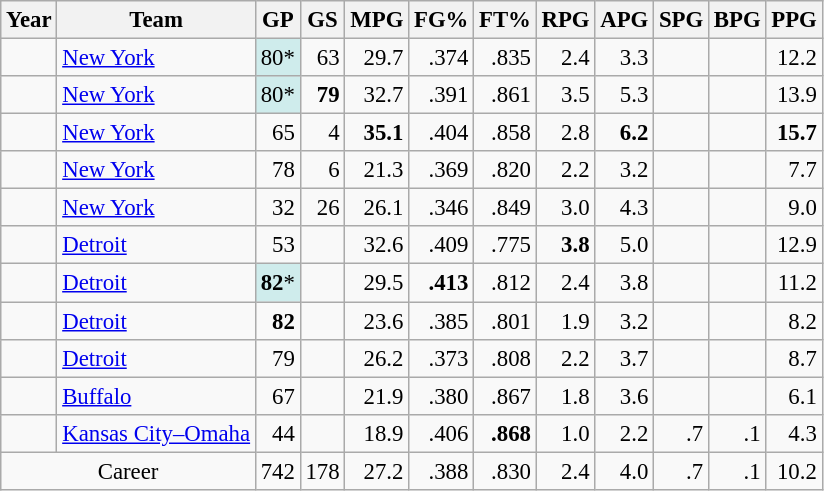<table class="wikitable sortable" style="font-size:95%; text-align:right;">
<tr>
<th>Year</th>
<th>Team</th>
<th>GP</th>
<th>GS</th>
<th>MPG</th>
<th>FG%</th>
<th>FT%</th>
<th>RPG</th>
<th>APG</th>
<th>SPG</th>
<th>BPG</th>
<th>PPG</th>
</tr>
<tr>
<td style="text-align:left;"></td>
<td style="text-align:left;"><a href='#'>New York</a></td>
<td style="background:#cfecec;">80*</td>
<td>63</td>
<td>29.7</td>
<td>.374</td>
<td>.835</td>
<td>2.4</td>
<td>3.3</td>
<td></td>
<td></td>
<td>12.2</td>
</tr>
<tr>
<td style="text-align:left;"></td>
<td style="text-align:left;"><a href='#'>New York</a></td>
<td style="background:#cfecec;">80*</td>
<td><strong>79</strong></td>
<td>32.7</td>
<td>.391</td>
<td>.861</td>
<td>3.5</td>
<td>5.3</td>
<td></td>
<td></td>
<td>13.9</td>
</tr>
<tr>
<td style="text-align:left;"></td>
<td style="text-align:left;"><a href='#'>New York</a></td>
<td>65</td>
<td>4</td>
<td><strong>35.1</strong></td>
<td>.404</td>
<td>.858</td>
<td>2.8</td>
<td><strong>6.2</strong></td>
<td></td>
<td></td>
<td><strong>15.7</strong></td>
</tr>
<tr>
<td style="text-align:left;"></td>
<td style="text-align:left;"><a href='#'>New York</a></td>
<td>78</td>
<td>6</td>
<td>21.3</td>
<td>.369</td>
<td>.820</td>
<td>2.2</td>
<td>3.2</td>
<td></td>
<td></td>
<td>7.7</td>
</tr>
<tr>
<td style="text-align:left;"></td>
<td style="text-align:left;"><a href='#'>New York</a></td>
<td>32</td>
<td>26</td>
<td>26.1</td>
<td>.346</td>
<td>.849</td>
<td>3.0</td>
<td>4.3</td>
<td></td>
<td></td>
<td>9.0</td>
</tr>
<tr>
<td style="text-align:left;"></td>
<td style="text-align:left;"><a href='#'>Detroit</a></td>
<td>53</td>
<td></td>
<td>32.6</td>
<td>.409</td>
<td>.775</td>
<td><strong>3.8</strong></td>
<td>5.0</td>
<td></td>
<td></td>
<td>12.9</td>
</tr>
<tr>
<td style="text-align:left;"></td>
<td style="text-align:left;"><a href='#'>Detroit</a></td>
<td style="background:#cfecec;"><strong>82</strong>*</td>
<td></td>
<td>29.5</td>
<td><strong>.413</strong></td>
<td>.812</td>
<td>2.4</td>
<td>3.8</td>
<td></td>
<td></td>
<td>11.2</td>
</tr>
<tr>
<td style="text-align:left;"></td>
<td style="text-align:left;"><a href='#'>Detroit</a></td>
<td><strong>82</strong></td>
<td></td>
<td>23.6</td>
<td>.385</td>
<td>.801</td>
<td>1.9</td>
<td>3.2</td>
<td></td>
<td></td>
<td>8.2</td>
</tr>
<tr>
<td style="text-align:left;"></td>
<td style="text-align:left;"><a href='#'>Detroit</a></td>
<td>79</td>
<td></td>
<td>26.2</td>
<td>.373</td>
<td>.808</td>
<td>2.2</td>
<td>3.7</td>
<td></td>
<td></td>
<td>8.7</td>
</tr>
<tr>
<td style="text-align:left;"></td>
<td style="text-align:left;"><a href='#'>Buffalo</a></td>
<td>67</td>
<td></td>
<td>21.9</td>
<td>.380</td>
<td>.867</td>
<td>1.8</td>
<td>3.6</td>
<td></td>
<td></td>
<td>6.1</td>
</tr>
<tr>
<td style="text-align:left;"></td>
<td style="text-align:left;"><a href='#'>Kansas City–Omaha</a></td>
<td>44</td>
<td></td>
<td>18.9</td>
<td>.406</td>
<td><strong>.868</strong></td>
<td>1.0</td>
<td>2.2</td>
<td>.7</td>
<td>.1</td>
<td>4.3</td>
</tr>
<tr class="sortbottom">
<td style="text-align:center;" colspan="2">Career</td>
<td>742</td>
<td>178</td>
<td>27.2</td>
<td>.388</td>
<td>.830</td>
<td>2.4</td>
<td>4.0</td>
<td>.7</td>
<td>.1</td>
<td>10.2</td>
</tr>
</table>
